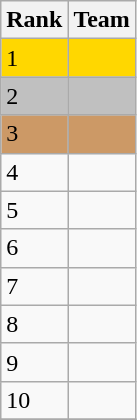<table class="wikitable">
<tr>
<th>Rank</th>
<th>Team</th>
</tr>
<tr style="background:gold;">
<td>1</td>
<td></td>
</tr>
<tr style="background:silver;">
<td>2</td>
<td></td>
</tr>
<tr style="background:#c96;">
<td>3</td>
<td></td>
</tr>
<tr>
<td>4</td>
<td></td>
</tr>
<tr>
<td>5</td>
<td></td>
</tr>
<tr>
<td>6</td>
<td></td>
</tr>
<tr>
<td>7</td>
<td></td>
</tr>
<tr>
<td>8</td>
<td></td>
</tr>
<tr>
<td>9</td>
<td></td>
</tr>
<tr>
<td>10</td>
<td></td>
</tr>
<tr>
</tr>
</table>
